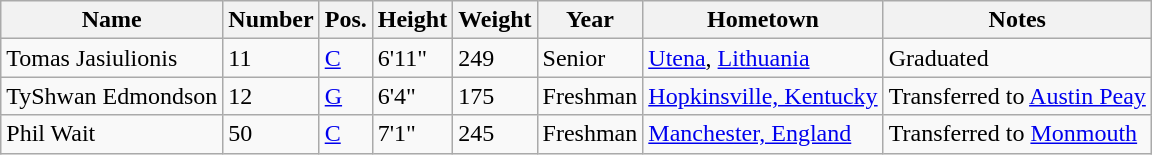<table class="wikitable sortable" border="1">
<tr>
<th>Name</th>
<th>Number</th>
<th>Pos.</th>
<th>Height</th>
<th>Weight</th>
<th>Year</th>
<th>Hometown</th>
<th class="unsortable">Notes</th>
</tr>
<tr>
<td sortname>Tomas Jasiulionis</td>
<td>11</td>
<td><a href='#'>C</a></td>
<td>6'11"</td>
<td>249</td>
<td>Senior</td>
<td><a href='#'>Utena</a>, <a href='#'>Lithuania</a></td>
<td>Graduated</td>
</tr>
<tr>
<td sortname>TyShwan Edmondson</td>
<td>12</td>
<td><a href='#'>G</a></td>
<td>6'4"</td>
<td>175</td>
<td>Freshman</td>
<td><a href='#'>Hopkinsville, Kentucky</a></td>
<td>Transferred to <a href='#'>Austin Peay</a></td>
</tr>
<tr>
<td sortname>Phil Wait</td>
<td>50</td>
<td><a href='#'>C</a></td>
<td>7'1"</td>
<td>245</td>
<td>Freshman</td>
<td><a href='#'>Manchester, England</a></td>
<td>Transferred to <a href='#'>Monmouth</a></td>
</tr>
</table>
